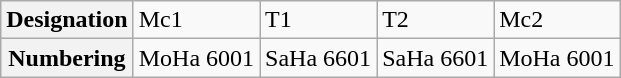<table class="wikitable">
<tr>
<th>Designation</th>
<td>Mc1</td>
<td>T1</td>
<td>T2</td>
<td>Mc2</td>
</tr>
<tr>
<th>Numbering</th>
<td>MoHa 6001</td>
<td>SaHa 6601</td>
<td>SaHa 6601</td>
<td>MoHa 6001</td>
</tr>
</table>
